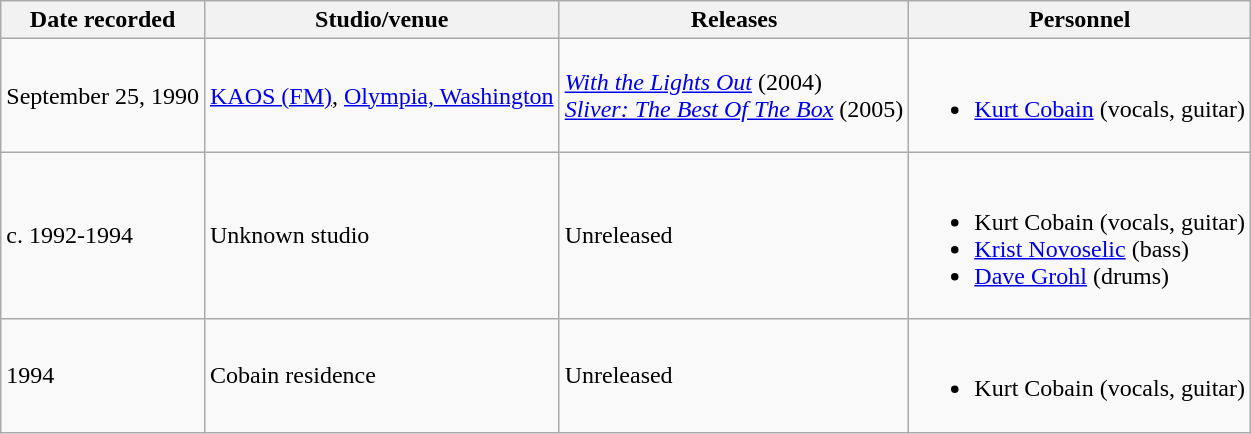<table class="wikitable">
<tr>
<th>Date recorded</th>
<th>Studio/venue</th>
<th>Releases</th>
<th>Personnel</th>
</tr>
<tr>
<td>September 25, 1990</td>
<td><a href='#'>KAOS (FM)</a>, <a href='#'>Olympia, Washington</a></td>
<td><em><a href='#'>With the Lights Out</a></em> (2004)<br><em><a href='#'>Sliver: The Best Of The Box</a></em> (2005)</td>
<td><br><ul><li><a href='#'>Kurt Cobain</a> (vocals, guitar)</li></ul></td>
</tr>
<tr>
<td>c. 1992-1994</td>
<td>Unknown studio</td>
<td>Unreleased</td>
<td><br><ul><li>Kurt Cobain (vocals, guitar)</li><li><a href='#'>Krist Novoselic</a> (bass)</li><li><a href='#'>Dave Grohl</a> (drums)</li></ul></td>
</tr>
<tr>
<td>1994</td>
<td>Cobain residence</td>
<td>Unreleased</td>
<td><br><ul><li>Kurt Cobain (vocals, guitar)</li></ul></td>
</tr>
</table>
